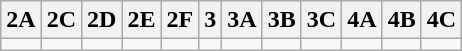<table class="wikitable">
<tr>
<th>2A</th>
<th>2C</th>
<th>2D</th>
<th>2E</th>
<th>2F</th>
<th>3</th>
<th>3A</th>
<th>3B</th>
<th>3C</th>
<th>4A</th>
<th>4B</th>
<th>4C</th>
</tr>
<tr>
<td></td>
<td></td>
<td></td>
<td></td>
<td></td>
<td></td>
<td></td>
<td></td>
<td></td>
<td></td>
<td></td>
<td></td>
</tr>
</table>
